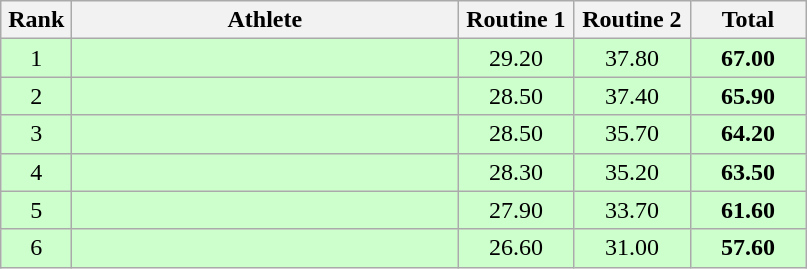<table class=wikitable style="text-align:center">
<tr>
<th width=40>Rank</th>
<th width=250>Athlete</th>
<th width=70>Routine 1</th>
<th width=70>Routine 2</th>
<th width=70>Total</th>
</tr>
<tr bgcolor="ccffcc">
<td>1</td>
<td align=left></td>
<td>29.20</td>
<td>37.80</td>
<td><strong>67.00</strong></td>
</tr>
<tr bgcolor="ccffcc">
<td>2</td>
<td align=left></td>
<td>28.50</td>
<td>37.40</td>
<td><strong>65.90</strong></td>
</tr>
<tr bgcolor="ccffcc">
<td>3</td>
<td align=left></td>
<td>28.50</td>
<td>35.70</td>
<td><strong>64.20</strong></td>
</tr>
<tr bgcolor="ccffcc">
<td>4</td>
<td align=left></td>
<td>28.30</td>
<td>35.20</td>
<td><strong>63.50</strong></td>
</tr>
<tr bgcolor="ccffcc">
<td>5</td>
<td align=left></td>
<td>27.90</td>
<td>33.70</td>
<td><strong>61.60</strong></td>
</tr>
<tr bgcolor="ccffcc">
<td>6</td>
<td align=left></td>
<td>26.60</td>
<td>31.00</td>
<td><strong>57.60</strong></td>
</tr>
</table>
